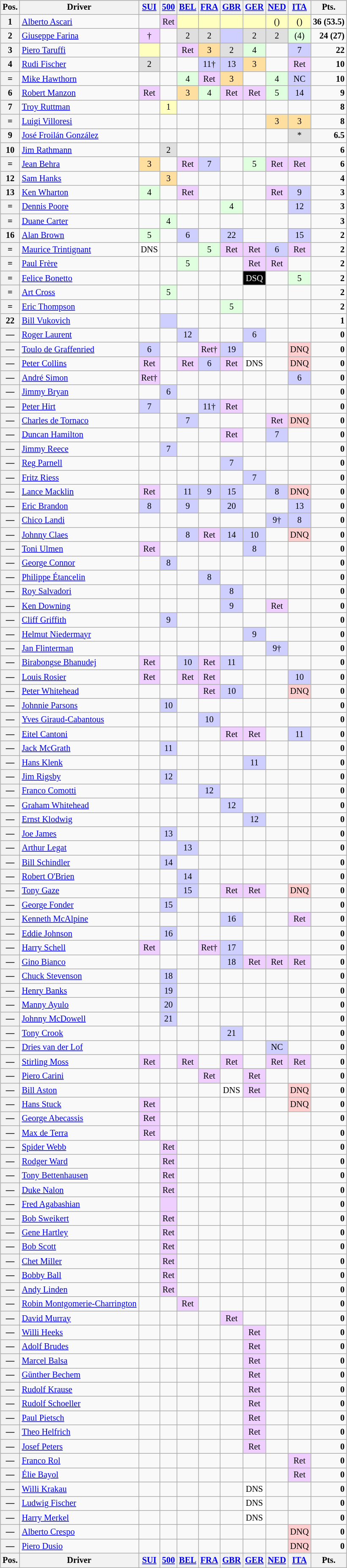<table>
<tr valign="top">
<td><br><table class="wikitable" style="font-size: 85%; text-align:center;">
<tr valign="top">
<th valign="middle">Pos.</th>
<th valign="middle">Driver</th>
<th><a href='#'>SUI</a><br></th>
<th><a href='#'>500</a><br></th>
<th><a href='#'>BEL</a><br></th>
<th><a href='#'>FRA</a><br></th>
<th><a href='#'>GBR</a><br></th>
<th><a href='#'>GER</a><br></th>
<th><a href='#'>NED</a><br></th>
<th><a href='#'>ITA</a><br></th>
<th valign="middle">Pts.</th>
</tr>
<tr>
<th>1</th>
<td align="left"> <a href='#'>Alberto Ascari</a></td>
<td></td>
<td style="background:#efcfff;">Ret</td>
<td style="background:#ffffbf;"></td>
<td style="background:#ffffbf;"></td>
<td style="background:#ffffbf;"></td>
<td style="background:#ffffbf;"></td>
<td style="background:#ffffbf;">()</td>
<td style="background:#ffffbf;">()</td>
<td align="right"><strong>36 (53.5)</strong></td>
</tr>
<tr>
<th>2</th>
<td align="left"> <a href='#'>Giuseppe Farina</a></td>
<td style="background:#efcfff;">†</td>
<td></td>
<td style="background:#dfdfdf;">2</td>
<td style="background:#dfdfdf;">2</td>
<td style="background:#cfcfff;"></td>
<td style="background:#dfdfdf;">2</td>
<td style="background:#dfdfdf;">2</td>
<td style="background:#dfffdf;">(4)</td>
<td align="right"><strong>24 (27)</strong></td>
</tr>
<tr>
<th>3</th>
<td align="left"> <a href='#'>Piero Taruffi</a></td>
<td style="background:#ffffbf;"></td>
<td></td>
<td style="background:#efcfff;">Ret</td>
<td style="background:#ffdf9f;">3</td>
<td style="background:#dfdfdf;">2</td>
<td style="background:#dfffdf;">4</td>
<td></td>
<td style="background:#cfcfff;">7</td>
<td align="right"><strong>22</strong></td>
</tr>
<tr>
<th>4</th>
<td align="left"> <a href='#'>Rudi Fischer</a></td>
<td style="background:#dfdfdf;">2</td>
<td></td>
<td></td>
<td style="background:#cfcfff;">11†</td>
<td style="background:#cfcfff;">13</td>
<td style="background:#ffdf9f;">3</td>
<td></td>
<td style="background:#efcfff;">Ret</td>
<td align="right"><strong>10</strong></td>
</tr>
<tr>
<th>=</th>
<td align="left"> <a href='#'>Mike Hawthorn</a></td>
<td></td>
<td></td>
<td style="background:#dfffdf;">4</td>
<td style="background:#efcfff;">Ret</td>
<td style="background:#ffdf9f;">3</td>
<td></td>
<td style="background:#dfffdf;">4</td>
<td style="background:#cfcfff;">NC</td>
<td align="right"><strong>10</strong></td>
</tr>
<tr>
<th>6 </th>
<td align="left"> <a href='#'>Robert Manzon</a></td>
<td style="background:#efcfff;">Ret</td>
<td></td>
<td style="background:#ffdf9f;">3</td>
<td style="background:#dfffdf;">4</td>
<td style="background:#efcfff;">Ret</td>
<td style="background:#efcfff;">Ret</td>
<td style="background:#dfffdf;">5</td>
<td style="background:#cfcfff;">14</td>
<td align="right"><strong>9</strong></td>
</tr>
<tr>
<th>7</th>
<td align="left"> <a href='#'>Troy Ruttman</a></td>
<td></td>
<td style="background:#ffffbf;">1</td>
<td></td>
<td></td>
<td></td>
<td></td>
<td></td>
<td></td>
<td align="right"><strong>8</strong></td>
</tr>
<tr>
<th>=</th>
<td align="left"> <a href='#'>Luigi Villoresi</a></td>
<td></td>
<td></td>
<td></td>
<td></td>
<td></td>
<td></td>
<td style="background:#ffdf9f;">3</td>
<td style="background:#ffdf9f;">3</td>
<td align="right"><strong>8</strong></td>
</tr>
<tr>
<th>9</th>
<td align="left"> <a href='#'>José Froilán González</a></td>
<td></td>
<td></td>
<td></td>
<td></td>
<td></td>
<td></td>
<td></td>
<td style="background:#dfdfdf;">*</td>
<td align="right"><strong>6.5</strong></td>
</tr>
<tr>
<th>10</th>
<td align="left"> <a href='#'>Jim Rathmann</a></td>
<td></td>
<td style="background:#dfdfdf;">2</td>
<td></td>
<td></td>
<td></td>
<td></td>
<td></td>
<td></td>
<td align="right"><strong>6</strong></td>
</tr>
<tr>
<th>=</th>
<td align="left"> <a href='#'>Jean Behra</a></td>
<td style="background:#ffdf9f;">3</td>
<td></td>
<td style="background:#efcfff;">Ret</td>
<td style="background:#cfcfff;">7</td>
<td></td>
<td style="background:#dfffdf;">5</td>
<td style="background:#efcfff;">Ret</td>
<td style="background:#efcfff;">Ret</td>
<td align="right"><strong>6</strong></td>
</tr>
<tr>
<th>12</th>
<td align="left"> <a href='#'>Sam Hanks</a></td>
<td></td>
<td style="background:#ffdf9f;">3</td>
<td></td>
<td></td>
<td></td>
<td></td>
<td></td>
<td></td>
<td align="right"><strong>4</strong></td>
</tr>
<tr>
<th>13</th>
<td align="left"> <a href='#'>Ken Wharton</a></td>
<td style="background:#dfffdf;">4</td>
<td></td>
<td style="background:#efcfff;">Ret</td>
<td></td>
<td></td>
<td></td>
<td style="background:#efcfff;">Ret</td>
<td style="background:#cfcfff;">9</td>
<td align="right"><strong>3</strong></td>
</tr>
<tr>
<th>=</th>
<td align="left"> <a href='#'>Dennis Poore</a></td>
<td></td>
<td></td>
<td></td>
<td></td>
<td style="background:#dfffdf;">4</td>
<td></td>
<td></td>
<td style="background:#cfcfff;">12</td>
<td align="right"><strong>3</strong></td>
</tr>
<tr>
<th>=</th>
<td align="left"> <a href='#'>Duane Carter</a></td>
<td></td>
<td style="background:#dfffdf;">4</td>
<td></td>
<td></td>
<td></td>
<td></td>
<td></td>
<td></td>
<td align="right"><strong>3</strong></td>
</tr>
<tr>
<th>16</th>
<td align="left"> <a href='#'>Alan Brown</a></td>
<td style="background:#dfffdf;">5</td>
<td></td>
<td style="background:#cfcfff;">6</td>
<td></td>
<td style="background:#cfcfff;">22</td>
<td></td>
<td></td>
<td style="background:#cfcfff;">15</td>
<td align="right"><strong>2</strong></td>
</tr>
<tr>
<th>=</th>
<td align="left"> <a href='#'>Maurice Trintignant</a></td>
<td style="background:#ffffff;">DNS</td>
<td></td>
<td></td>
<td style="background:#dfffdf;">5</td>
<td style="background:#efcfff;">Ret</td>
<td style="background:#efcfff;">Ret</td>
<td style="background:#cfcfff;">6</td>
<td style="background:#efcfff;">Ret</td>
<td align="right"><strong>2</strong></td>
</tr>
<tr>
<th>=</th>
<td align="left"> <a href='#'>Paul Frère</a></td>
<td></td>
<td></td>
<td style="background:#dfffdf;">5</td>
<td></td>
<td></td>
<td style="background:#efcfff;">Ret</td>
<td style="background:#efcfff;">Ret</td>
<td></td>
<td align="right"><strong>2</strong></td>
</tr>
<tr>
<th>=</th>
<td align="left"> <a href='#'>Felice Bonetto</a></td>
<td></td>
<td></td>
<td></td>
<td></td>
<td></td>
<td style="background:#000000; color: white">DSQ</td>
<td></td>
<td style="background:#dfffdf;">5</td>
<td align="right"><strong>2</strong></td>
</tr>
<tr>
<th>=</th>
<td align="left"> <a href='#'>Art Cross</a></td>
<td></td>
<td style="background:#dfffdf;">5</td>
<td></td>
<td></td>
<td></td>
<td></td>
<td></td>
<td></td>
<td align="right"><strong>2</strong></td>
</tr>
<tr>
<th>=</th>
<td align="left"> <a href='#'>Eric Thompson</a></td>
<td></td>
<td></td>
<td></td>
<td></td>
<td style="background:#dfffdf;">5</td>
<td></td>
<td></td>
<td></td>
<td align="right"><strong>2</strong></td>
</tr>
<tr>
<th>22</th>
<td align="left"> <a href='#'>Bill Vukovich</a></td>
<td></td>
<td style="background:#cfcfff;"></td>
<td></td>
<td></td>
<td></td>
<td></td>
<td></td>
<td></td>
<td align="right"><strong>1</strong></td>
</tr>
<tr>
<th>—</th>
<td align="left"> <a href='#'>Roger Laurent</a></td>
<td></td>
<td></td>
<td style="background:#cfcfff;">12</td>
<td></td>
<td></td>
<td style="background:#cfcfff;">6</td>
<td></td>
<td></td>
<td align="right"><strong>0</strong></td>
</tr>
<tr>
<th>—</th>
<td align="left"> <a href='#'>Toulo de Graffenried</a></td>
<td style="background:#cfcfff;">6</td>
<td></td>
<td></td>
<td style="background:#efcfff;">Ret†</td>
<td style="background:#cfcfff;">19</td>
<td></td>
<td></td>
<td style="background:#ffcfcf;">DNQ</td>
<td align="right"><strong>0</strong></td>
</tr>
<tr>
<th>—</th>
<td align="left"> <a href='#'>Peter Collins</a></td>
<td style="background:#efcfff;">Ret</td>
<td></td>
<td style="background:#efcfff;">Ret</td>
<td style="background:#cfcfff;">6</td>
<td style="background:#efcfff;">Ret</td>
<td style="background:#ffffff;">DNS</td>
<td></td>
<td style="background:#ffcfcf;">DNQ</td>
<td align="right"><strong>0</strong></td>
</tr>
<tr>
<th>—</th>
<td align="left"> <a href='#'>André Simon</a></td>
<td style="background:#efcfff;">Ret†</td>
<td></td>
<td></td>
<td></td>
<td></td>
<td></td>
<td></td>
<td style="background:#cfcfff;">6</td>
<td align="right"><strong>0</strong></td>
</tr>
<tr>
<th>—</th>
<td align="left"> <a href='#'>Jimmy Bryan</a></td>
<td></td>
<td style="background:#cfcfff;">6</td>
<td></td>
<td></td>
<td></td>
<td></td>
<td></td>
<td></td>
<td align="right"><strong>0</strong></td>
</tr>
<tr>
<th>—</th>
<td align="left"> <a href='#'>Peter Hirt</a></td>
<td style="background:#cfcfff;">7</td>
<td></td>
<td></td>
<td style="background:#cfcfff;">11†</td>
<td style="background:#efcfff;">Ret</td>
<td></td>
<td></td>
<td></td>
<td align="right"><strong>0</strong></td>
</tr>
<tr>
<th>—</th>
<td align="left"> <a href='#'>Charles de Tornaco</a></td>
<td></td>
<td></td>
<td style="background:#cfcfff;">7</td>
<td></td>
<td></td>
<td></td>
<td style="background:#efcfff;">Ret</td>
<td style="background:#ffcfcf;">DNQ</td>
<td align="right"><strong>0</strong></td>
</tr>
<tr>
<th>—</th>
<td align="left"> <a href='#'>Duncan Hamilton</a></td>
<td></td>
<td></td>
<td></td>
<td></td>
<td style="background:#efcfff;">Ret</td>
<td></td>
<td style="background:#cfcfff;">7</td>
<td></td>
<td align="right"><strong>0</strong></td>
</tr>
<tr>
<th>—</th>
<td align="left"> <a href='#'>Jimmy Reece</a></td>
<td></td>
<td style="background:#cfcfff;">7</td>
<td></td>
<td></td>
<td></td>
<td></td>
<td></td>
<td></td>
<td align="right"><strong>0</strong></td>
</tr>
<tr>
<th>—</th>
<td align="left"> <a href='#'>Reg Parnell</a></td>
<td></td>
<td></td>
<td></td>
<td></td>
<td style="background:#cfcfff;">7</td>
<td></td>
<td></td>
<td></td>
<td align="right"><strong>0</strong></td>
</tr>
<tr>
<th>—</th>
<td align="left"> <a href='#'>Fritz Riess</a></td>
<td></td>
<td></td>
<td></td>
<td></td>
<td></td>
<td style="background:#cfcfff;">7</td>
<td></td>
<td></td>
<td align="right"><strong>0</strong></td>
</tr>
<tr>
<th>—</th>
<td align="left"> <a href='#'>Lance Macklin</a></td>
<td style="background:#efcfff;">Ret</td>
<td></td>
<td style="background:#cfcfff;">11</td>
<td style="background:#cfcfff;">9</td>
<td style="background:#cfcfff;">15</td>
<td></td>
<td style="background:#cfcfff;">8</td>
<td style="background:#ffcfcf;">DNQ</td>
<td align="right"><strong>0</strong></td>
</tr>
<tr>
<th>—</th>
<td align="left"> <a href='#'>Eric Brandon</a></td>
<td style="background:#cfcfff;">8</td>
<td></td>
<td style="background:#cfcfff;">9</td>
<td></td>
<td style="background:#cfcfff;">20</td>
<td></td>
<td></td>
<td style="background:#cfcfff;">13</td>
<td align="right"><strong>0</strong></td>
</tr>
<tr>
<th>—</th>
<td align="left"> <a href='#'>Chico Landi</a></td>
<td></td>
<td></td>
<td></td>
<td></td>
<td></td>
<td></td>
<td style="background:#cfcfff;">9†</td>
<td style="background:#cfcfff;">8</td>
<td align="right"><strong>0</strong></td>
</tr>
<tr>
<th>—</th>
<td align="left"> <a href='#'>Johnny Claes</a></td>
<td></td>
<td></td>
<td style="background:#cfcfff;">8</td>
<td style="background:#efcfff;">Ret</td>
<td style="background:#cfcfff;">14</td>
<td style="background:#cfcfff;">10</td>
<td></td>
<td style="background:#ffcfcf;">DNQ</td>
<td align="right"><strong>0</strong></td>
</tr>
<tr>
<th>—</th>
<td align="left"> <a href='#'>Toni Ulmen</a></td>
<td style="background:#efcfff;">Ret</td>
<td></td>
<td></td>
<td></td>
<td></td>
<td style="background:#cfcfff;">8</td>
<td></td>
<td></td>
<td align="right"><strong>0</strong></td>
</tr>
<tr>
<th>—</th>
<td align="left"> <a href='#'>George Connor</a></td>
<td></td>
<td style="background:#cfcfff;">8</td>
<td></td>
<td></td>
<td></td>
<td></td>
<td></td>
<td></td>
<td align="right"><strong>0</strong></td>
</tr>
<tr>
<th>—</th>
<td align="left"> <a href='#'>Philippe Étancelin</a></td>
<td></td>
<td></td>
<td></td>
<td style="background:#cfcfff;">8</td>
<td></td>
<td></td>
<td></td>
<td></td>
<td align="right"><strong>0</strong></td>
</tr>
<tr>
<th>—</th>
<td align="left"> <a href='#'>Roy Salvadori</a></td>
<td></td>
<td></td>
<td></td>
<td></td>
<td style="background:#cfcfff;">8</td>
<td></td>
<td></td>
<td></td>
<td align="right"><strong>0</strong></td>
</tr>
<tr>
<th>—</th>
<td align="left"> <a href='#'>Ken Downing</a></td>
<td></td>
<td></td>
<td></td>
<td></td>
<td style="background:#cfcfff;">9</td>
<td></td>
<td style="background:#efcfff;">Ret</td>
<td></td>
<td align="right"><strong>0</strong></td>
</tr>
<tr>
<th>—</th>
<td align="left"> <a href='#'>Cliff Griffith</a></td>
<td></td>
<td style="background:#cfcfff;">9</td>
<td></td>
<td></td>
<td></td>
<td></td>
<td></td>
<td></td>
<td align="right"><strong>0</strong></td>
</tr>
<tr>
<th>—</th>
<td align="left"> <a href='#'>Helmut Niedermayr</a></td>
<td></td>
<td></td>
<td></td>
<td></td>
<td></td>
<td style="background:#cfcfff;">9</td>
<td></td>
<td></td>
<td align="right"><strong>0</strong></td>
</tr>
<tr>
<th>—</th>
<td align="left"> <a href='#'>Jan Flinterman</a></td>
<td></td>
<td></td>
<td></td>
<td></td>
<td></td>
<td></td>
<td style="background:#cfcfff;">9†</td>
<td></td>
<td align="right"><strong>0</strong></td>
</tr>
<tr>
<th>—</th>
<td align="left"> <a href='#'>Birabongse Bhanudej</a></td>
<td style="background:#efcfff;">Ret</td>
<td></td>
<td style="background:#cfcfff;">10</td>
<td style="background:#efcfff;">Ret</td>
<td style="background:#cfcfff;">11</td>
<td></td>
<td></td>
<td></td>
<td align="right"><strong>0</strong></td>
</tr>
<tr>
<th>—</th>
<td align="left"> <a href='#'>Louis Rosier</a></td>
<td style="background:#efcfff;">Ret</td>
<td></td>
<td style="background:#efcfff;">Ret</td>
<td style="background:#efcfff;">Ret</td>
<td></td>
<td></td>
<td></td>
<td style="background:#cfcfff;">10</td>
<td align="right"><strong>0</strong></td>
</tr>
<tr>
<th>—</th>
<td align="left"> <a href='#'>Peter Whitehead</a></td>
<td></td>
<td></td>
<td></td>
<td style="background:#efcfff;">Ret</td>
<td style="background:#cfcfff;">10</td>
<td></td>
<td></td>
<td style="background:#ffcfcf;">DNQ</td>
<td align="right"><strong>0</strong></td>
</tr>
<tr>
<th>—</th>
<td align="left"> <a href='#'>Johnnie Parsons</a></td>
<td></td>
<td style="background:#cfcfff;">10</td>
<td></td>
<td></td>
<td></td>
<td></td>
<td></td>
<td></td>
<td align="right"><strong>0</strong></td>
</tr>
<tr>
<th>—</th>
<td align="left"> <a href='#'>Yves Giraud-Cabantous</a></td>
<td></td>
<td></td>
<td></td>
<td style="background:#cfcfff;">10</td>
<td></td>
<td></td>
<td></td>
<td></td>
<td align="right"><strong>0</strong></td>
</tr>
<tr>
<th>—</th>
<td align="left"> <a href='#'>Eitel Cantoni</a></td>
<td></td>
<td></td>
<td></td>
<td></td>
<td style="background:#efcfff;">Ret</td>
<td style="background:#efcfff;">Ret</td>
<td></td>
<td style="background:#cfcfff;">11</td>
<td align="right"><strong>0</strong></td>
</tr>
<tr>
<th>—</th>
<td align="left"> <a href='#'>Jack McGrath</a></td>
<td></td>
<td style="background:#cfcfff;">11</td>
<td></td>
<td></td>
<td></td>
<td></td>
<td></td>
<td></td>
<td align="right"><strong>0</strong></td>
</tr>
<tr>
<th>—</th>
<td align="left"> <a href='#'>Hans Klenk</a></td>
<td></td>
<td></td>
<td></td>
<td></td>
<td></td>
<td style="background:#cfcfff;">11</td>
<td></td>
<td></td>
<td align="right"><strong>0</strong></td>
</tr>
<tr>
<th>—</th>
<td align="left"> <a href='#'>Jim Rigsby</a></td>
<td></td>
<td style="background:#cfcfff;">12</td>
<td></td>
<td></td>
<td></td>
<td></td>
<td></td>
<td></td>
<td align="right"><strong>0</strong></td>
</tr>
<tr>
<th>—</th>
<td align="left"> <a href='#'>Franco Comotti</a></td>
<td></td>
<td></td>
<td></td>
<td style="background:#cfcfff;">12</td>
<td></td>
<td></td>
<td></td>
<td></td>
<td align="right"><strong>0</strong></td>
</tr>
<tr>
<th>—</th>
<td align="left"> <a href='#'>Graham Whitehead</a></td>
<td></td>
<td></td>
<td></td>
<td></td>
<td style="background:#cfcfff;">12</td>
<td></td>
<td></td>
<td></td>
<td align="right"><strong>0</strong></td>
</tr>
<tr>
<th>—</th>
<td align="left"> <a href='#'>Ernst Klodwig</a></td>
<td></td>
<td></td>
<td></td>
<td></td>
<td></td>
<td style="background:#cfcfff;">12</td>
<td></td>
<td></td>
<td align="right"><strong>0</strong></td>
</tr>
<tr>
<th>—</th>
<td align="left"> <a href='#'>Joe James</a></td>
<td></td>
<td style="background:#cfcfff;">13</td>
<td></td>
<td></td>
<td></td>
<td></td>
<td></td>
<td></td>
<td align="right"><strong>0</strong></td>
</tr>
<tr>
<th>—</th>
<td align="left"> <a href='#'>Arthur Legat</a></td>
<td></td>
<td></td>
<td style="background:#cfcfff;">13</td>
<td></td>
<td></td>
<td></td>
<td></td>
<td></td>
<td align="right"><strong>0</strong></td>
</tr>
<tr>
<th>—</th>
<td align="left"> <a href='#'>Bill Schindler</a></td>
<td></td>
<td style="background:#cfcfff;">14</td>
<td></td>
<td></td>
<td></td>
<td></td>
<td></td>
<td></td>
<td align="right"><strong>0</strong></td>
</tr>
<tr>
<th>—</th>
<td align="left"> <a href='#'>Robert O'Brien</a></td>
<td></td>
<td></td>
<td style="background:#cfcfff;">14</td>
<td></td>
<td></td>
<td></td>
<td></td>
<td></td>
<td align="right"><strong>0</strong></td>
</tr>
<tr>
<th>—</th>
<td align="left"> <a href='#'>Tony Gaze</a></td>
<td></td>
<td></td>
<td style="background:#cfcfff;">15</td>
<td></td>
<td style="background:#efcfff;">Ret</td>
<td style="background:#efcfff;">Ret</td>
<td></td>
<td style="background:#ffcfcf;">DNQ</td>
<td align="right"><strong>0</strong></td>
</tr>
<tr>
<th>—</th>
<td align="left"> <a href='#'>George Fonder</a></td>
<td></td>
<td style="background:#cfcfff;">15</td>
<td></td>
<td></td>
<td></td>
<td></td>
<td></td>
<td></td>
<td align="right"><strong>0</strong></td>
</tr>
<tr>
<th>—</th>
<td align="left"> <a href='#'>Kenneth McAlpine</a></td>
<td></td>
<td></td>
<td></td>
<td></td>
<td style="background:#cfcfff;">16</td>
<td></td>
<td></td>
<td style="background:#efcfff;">Ret</td>
<td align="right"><strong>0</strong></td>
</tr>
<tr>
<th>—</th>
<td align="left"> <a href='#'>Eddie Johnson</a></td>
<td></td>
<td style="background:#cfcfff;">16</td>
<td></td>
<td></td>
<td></td>
<td></td>
<td></td>
<td></td>
<td align="right"><strong>0</strong></td>
</tr>
<tr>
<th>—</th>
<td align="left"> <a href='#'>Harry Schell</a></td>
<td style="background:#efcfff;">Ret</td>
<td></td>
<td></td>
<td style="background:#efcfff;">Ret†</td>
<td style="background:#cfcfff;">17</td>
<td></td>
<td></td>
<td></td>
<td align="right"><strong>0</strong></td>
</tr>
<tr>
<th>—</th>
<td align="left"> <a href='#'>Gino Bianco</a></td>
<td></td>
<td></td>
<td></td>
<td></td>
<td style="background:#cfcfff;">18</td>
<td style="background:#efcfff;">Ret</td>
<td style="background:#efcfff;">Ret</td>
<td style="background:#efcfff;">Ret</td>
<td align="right"><strong>0</strong></td>
</tr>
<tr>
<th>—</th>
<td align="left"> <a href='#'>Chuck Stevenson</a></td>
<td></td>
<td style="background:#cfcfff;">18</td>
<td></td>
<td></td>
<td></td>
<td></td>
<td></td>
<td></td>
<td align="right"><strong>0</strong></td>
</tr>
<tr>
<th>—</th>
<td align="left"> <a href='#'>Henry Banks</a></td>
<td></td>
<td style="background:#cfcfff;">19</td>
<td></td>
<td></td>
<td></td>
<td></td>
<td></td>
<td></td>
<td align="right"><strong>0</strong></td>
</tr>
<tr>
<th>—</th>
<td align="left"> <a href='#'>Manny Ayulo</a></td>
<td></td>
<td style="background:#cfcfff;">20</td>
<td></td>
<td></td>
<td></td>
<td></td>
<td></td>
<td></td>
<td align="right"><strong>0</strong></td>
</tr>
<tr>
<th>—</th>
<td align="left"> <a href='#'>Johnny McDowell</a></td>
<td></td>
<td style="background:#cfcfff;">21</td>
<td></td>
<td></td>
<td></td>
<td></td>
<td></td>
<td></td>
<td align="right"><strong>0</strong></td>
</tr>
<tr>
<th>—</th>
<td align="left"> <a href='#'>Tony Crook</a></td>
<td></td>
<td></td>
<td></td>
<td></td>
<td style="background:#cfcfff;">21</td>
<td></td>
<td></td>
<td></td>
<td align="right"><strong>0</strong></td>
</tr>
<tr>
<th>—</th>
<td align="left"> <a href='#'>Dries van der Lof</a></td>
<td></td>
<td></td>
<td></td>
<td></td>
<td></td>
<td></td>
<td style="background:#cfcfff;">NC</td>
<td></td>
<td align="right"><strong>0</strong></td>
</tr>
<tr>
<th>—</th>
<td align="left"> <a href='#'>Stirling Moss</a></td>
<td style="background:#efcfff;">Ret</td>
<td></td>
<td style="background:#efcfff;">Ret</td>
<td></td>
<td style="background:#efcfff;">Ret</td>
<td></td>
<td style="background:#efcfff;">Ret</td>
<td style="background:#efcfff;">Ret</td>
<td align="right"><strong>0</strong></td>
</tr>
<tr>
<th>—</th>
<td align="left"> <a href='#'>Piero Carini</a></td>
<td></td>
<td></td>
<td></td>
<td style="background:#efcfff;">Ret</td>
<td></td>
<td style="background:#efcfff;">Ret</td>
<td></td>
<td></td>
<td align="right"><strong>0</strong></td>
</tr>
<tr>
<th>—</th>
<td align="left"> <a href='#'>Bill Aston</a></td>
<td></td>
<td></td>
<td></td>
<td></td>
<td style="background:#ffffff;">DNS</td>
<td style="background:#efcfff;">Ret</td>
<td></td>
<td style="background:#ffcfcf;">DNQ</td>
<td align="right"><strong>0</strong></td>
</tr>
<tr>
<th>—</th>
<td align="left"> <a href='#'>Hans Stuck</a></td>
<td style="background:#efcfff;">Ret</td>
<td></td>
<td></td>
<td></td>
<td></td>
<td></td>
<td></td>
<td style="background:#ffcfcf;">DNQ</td>
<td align="right"><strong>0</strong></td>
</tr>
<tr>
<th>—</th>
<td align="left"> <a href='#'>George Abecassis</a></td>
<td style="background:#efcfff;">Ret</td>
<td></td>
<td></td>
<td></td>
<td></td>
<td></td>
<td></td>
<td></td>
<td align="right"><strong>0</strong></td>
</tr>
<tr>
<th>—</th>
<td align="left"> <a href='#'>Max de Terra</a></td>
<td style="background:#efcfff;">Ret</td>
<td></td>
<td></td>
<td></td>
<td></td>
<td></td>
<td></td>
<td></td>
<td align="right"><strong>0</strong></td>
</tr>
<tr>
<th>—</th>
<td align="left"> <a href='#'>Spider Webb</a></td>
<td></td>
<td style="background:#efcfff;">Ret</td>
<td></td>
<td></td>
<td></td>
<td></td>
<td></td>
<td></td>
<td align="right"><strong>0</strong></td>
</tr>
<tr>
<th>—</th>
<td align="left"> <a href='#'>Rodger Ward</a></td>
<td></td>
<td style="background:#efcfff;">Ret</td>
<td></td>
<td></td>
<td></td>
<td></td>
<td></td>
<td></td>
<td align="right"><strong>0</strong></td>
</tr>
<tr>
<th>—</th>
<td align="left"> <a href='#'>Tony Bettenhausen</a></td>
<td></td>
<td style="background:#efcfff;">Ret</td>
<td></td>
<td></td>
<td></td>
<td></td>
<td></td>
<td></td>
<td align="right"><strong>0</strong></td>
</tr>
<tr>
<th>—</th>
<td align="left"> <a href='#'>Duke Nalon</a></td>
<td></td>
<td style="background:#efcfff;">Ret</td>
<td></td>
<td></td>
<td></td>
<td></td>
<td></td>
<td></td>
<td align="right"><strong>0</strong></td>
</tr>
<tr>
<th>—</th>
<td align="left"> <a href='#'>Fred Agabashian</a></td>
<td></td>
<td style="background:#efcfff;"></td>
<td></td>
<td></td>
<td></td>
<td></td>
<td></td>
<td></td>
<td align="right"><strong>0</strong></td>
</tr>
<tr>
<th>—</th>
<td align="left"> <a href='#'>Bob Sweikert</a></td>
<td></td>
<td style="background:#efcfff;">Ret</td>
<td></td>
<td></td>
<td></td>
<td></td>
<td></td>
<td></td>
<td align="right"><strong>0</strong></td>
</tr>
<tr>
<th>—</th>
<td align="left"> <a href='#'>Gene Hartley</a></td>
<td></td>
<td style="background:#efcfff;">Ret</td>
<td></td>
<td></td>
<td></td>
<td></td>
<td></td>
<td></td>
<td align="right"><strong>0</strong></td>
</tr>
<tr>
<th>—</th>
<td align="left"> <a href='#'>Bob Scott</a></td>
<td></td>
<td style="background:#efcfff;">Ret</td>
<td></td>
<td></td>
<td></td>
<td></td>
<td></td>
<td></td>
<td align="right"><strong>0</strong></td>
</tr>
<tr>
<th>—</th>
<td align="left"> <a href='#'>Chet Miller</a></td>
<td></td>
<td style="background:#efcfff;">Ret</td>
<td></td>
<td></td>
<td></td>
<td></td>
<td></td>
<td></td>
<td align="right"><strong>0</strong></td>
</tr>
<tr>
<th>—</th>
<td align="left"> <a href='#'>Bobby Ball</a></td>
<td></td>
<td style="background:#efcfff;">Ret</td>
<td></td>
<td></td>
<td></td>
<td></td>
<td></td>
<td></td>
<td align="right"><strong>0</strong></td>
</tr>
<tr>
<th>—</th>
<td align="left"> <a href='#'>Andy Linden</a></td>
<td></td>
<td style="background:#efcfff;">Ret</td>
<td></td>
<td></td>
<td></td>
<td></td>
<td></td>
<td></td>
<td align="right"><strong>0</strong></td>
</tr>
<tr>
<th>—</th>
<td align="left"> <a href='#'>Robin Montgomerie-Charrington</a></td>
<td></td>
<td></td>
<td style="background:#efcfff;">Ret</td>
<td></td>
<td></td>
<td></td>
<td></td>
<td></td>
<td align="right"><strong>0</strong></td>
</tr>
<tr>
<th>—</th>
<td align="left"> <a href='#'>David Murray</a></td>
<td></td>
<td></td>
<td></td>
<td></td>
<td style="background:#efcfff;">Ret</td>
<td></td>
<td></td>
<td></td>
<td align="right"><strong>0</strong></td>
</tr>
<tr>
<th>—</th>
<td align="left"> <a href='#'>Willi Heeks</a></td>
<td></td>
<td></td>
<td></td>
<td></td>
<td></td>
<td style="background:#efcfff;">Ret</td>
<td></td>
<td></td>
<td align="right"><strong>0</strong></td>
</tr>
<tr>
<th>—</th>
<td align="left"> <a href='#'>Adolf Brudes</a></td>
<td></td>
<td></td>
<td></td>
<td></td>
<td></td>
<td style="background:#efcfff;">Ret</td>
<td></td>
<td></td>
<td align="right"><strong>0</strong></td>
</tr>
<tr>
<th>—</th>
<td align="left"> <a href='#'>Marcel Balsa</a></td>
<td></td>
<td></td>
<td></td>
<td></td>
<td></td>
<td style="background:#efcfff;">Ret</td>
<td></td>
<td></td>
<td align="right"><strong>0</strong></td>
</tr>
<tr>
<th>—</th>
<td align="left"> <a href='#'>Günther Bechem</a></td>
<td></td>
<td></td>
<td></td>
<td></td>
<td></td>
<td style="background:#efcfff;">Ret</td>
<td></td>
<td></td>
<td align="right"><strong>0</strong></td>
</tr>
<tr>
<th>—</th>
<td align="left"> <a href='#'>Rudolf Krause</a></td>
<td></td>
<td></td>
<td></td>
<td></td>
<td></td>
<td style="background:#efcfff;">Ret</td>
<td></td>
<td></td>
<td align="right"><strong>0</strong></td>
</tr>
<tr>
<th>—</th>
<td align="left"> <a href='#'>Rudolf Schoeller</a></td>
<td></td>
<td></td>
<td></td>
<td></td>
<td></td>
<td style="background:#efcfff;">Ret</td>
<td></td>
<td></td>
<td align="right"><strong>0</strong></td>
</tr>
<tr>
<th>—</th>
<td align="left"> <a href='#'>Paul Pietsch</a></td>
<td></td>
<td></td>
<td></td>
<td></td>
<td></td>
<td style="background:#efcfff;">Ret</td>
<td></td>
<td></td>
<td align="right"><strong>0</strong></td>
</tr>
<tr>
<th>—</th>
<td align="left"> <a href='#'>Theo Helfrich</a></td>
<td></td>
<td></td>
<td></td>
<td></td>
<td></td>
<td style="background:#efcfff;">Ret</td>
<td></td>
<td></td>
<td align="right"><strong>0</strong></td>
</tr>
<tr>
<th>—</th>
<td align="left"> <a href='#'>Josef Peters</a></td>
<td></td>
<td></td>
<td></td>
<td></td>
<td></td>
<td style="background:#efcfff;">Ret</td>
<td></td>
<td></td>
<td align="right"><strong>0</strong></td>
</tr>
<tr>
<th>—</th>
<td align="left"> <a href='#'>Franco Rol</a></td>
<td></td>
<td></td>
<td></td>
<td></td>
<td></td>
<td></td>
<td></td>
<td style="background:#efcfff;">Ret</td>
<td align="right"><strong>0</strong></td>
</tr>
<tr>
<th>—</th>
<td align="left"> <a href='#'>Élie Bayol</a></td>
<td></td>
<td></td>
<td></td>
<td></td>
<td></td>
<td></td>
<td></td>
<td style="background:#efcfff;">Ret</td>
<td align="right"><strong>0</strong></td>
</tr>
<tr>
<th>—</th>
<td align="left"> <a href='#'>Willi Krakau</a></td>
<td></td>
<td></td>
<td></td>
<td></td>
<td></td>
<td style="background:#ffffff;">DNS</td>
<td></td>
<td></td>
<td align="right"><strong>0</strong></td>
</tr>
<tr>
<th>—</th>
<td align="left"> <a href='#'>Ludwig Fischer</a></td>
<td></td>
<td></td>
<td></td>
<td></td>
<td></td>
<td style="background:#ffffff;">DNS</td>
<td></td>
<td></td>
<td align="right"><strong>0</strong></td>
</tr>
<tr>
<th>—</th>
<td align="left"> <a href='#'>Harry Merkel</a></td>
<td></td>
<td></td>
<td></td>
<td></td>
<td></td>
<td style="background:#ffffff;">DNS</td>
<td></td>
<td></td>
<td align="right"><strong>0</strong></td>
</tr>
<tr>
<th>—</th>
<td align="left"> <a href='#'>Alberto Crespo</a></td>
<td></td>
<td></td>
<td></td>
<td></td>
<td></td>
<td></td>
<td></td>
<td style="background:#ffcfcf;">DNQ</td>
<td align="right"><strong>0</strong></td>
</tr>
<tr>
<th>—</th>
<td align="left"> <a href='#'>Piero Dusio</a></td>
<td></td>
<td></td>
<td></td>
<td></td>
<td></td>
<td></td>
<td></td>
<td style="background:#ffcfcf;">DNQ</td>
<td align="right"><strong>0</strong></td>
</tr>
<tr valign="top">
<th valign="middle">Pos.</th>
<th valign="middle">Driver</th>
<th><a href='#'>SUI</a><br></th>
<th><a href='#'>500</a><br></th>
<th><a href='#'>BEL</a><br></th>
<th><a href='#'>FRA</a><br></th>
<th><a href='#'>GBR</a><br></th>
<th><a href='#'>GER</a><br></th>
<th><a href='#'>NED</a><br></th>
<th><a href='#'>ITA</a><br></th>
<th valign="middle">Pts.</th>
</tr>
</table>
</td>
<td valign="top"><br></td>
</tr>
</table>
